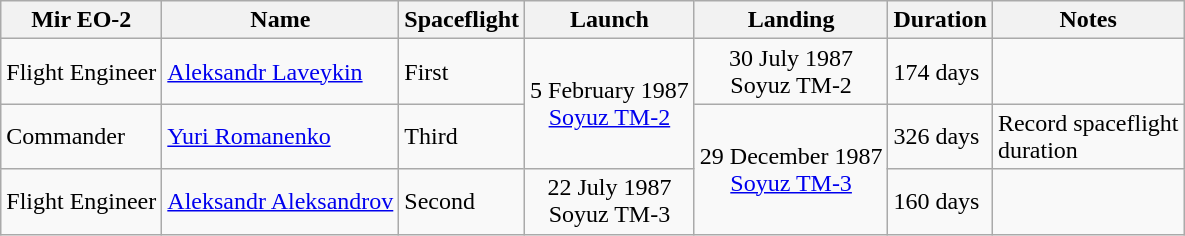<table class="wikitable">
<tr>
<th>Mir EO-2</th>
<th>Name</th>
<th>Spaceflight</th>
<th>Launch</th>
<th>Landing</th>
<th>Duration</th>
<th>Notes</th>
</tr>
<tr>
<td>Flight Engineer</td>
<td> <a href='#'>Aleksandr Laveykin</a></td>
<td>First</td>
<td style="text-align:center;" rowspan="2">5 February 1987 <br> <a href='#'>Soyuz TM-2</a></td>
<td style="text-align:center;">30 July  1987 <br> Soyuz TM-2</td>
<td>174 days</td>
<td></td>
</tr>
<tr>
<td>Commander</td>
<td> <a href='#'>Yuri Romanenko</a></td>
<td>Third</td>
<td style="text-align:center;" rowspan="2">29 December 1987 <br> <a href='#'>Soyuz TM-3</a></td>
<td>326 days</td>
<td>Record spaceflight <br> duration</td>
</tr>
<tr>
<td>Flight Engineer</td>
<td> <a href='#'>Aleksandr Aleksandrov</a></td>
<td>Second</td>
<td style="text-align:center;">22 July 1987 <br> Soyuz TM-3</td>
<td>160 days</td>
<td></td>
</tr>
</table>
